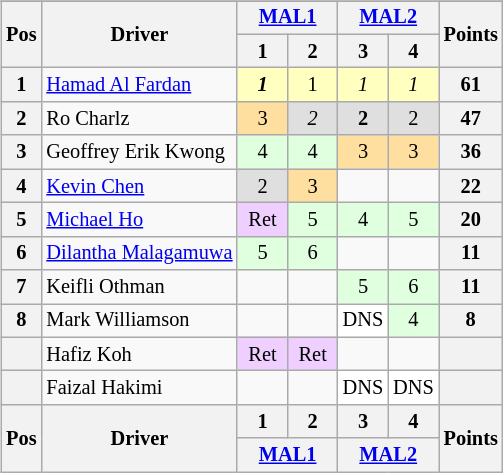<table>
<tr>
<td><br><table class="wikitable" style="font-size: 85%; text-align:center">
<tr>
</tr>
<tr>
<th rowspan=2>Pos</th>
<th rowspan=2>Driver</th>
<th colspan=2><a href='#'>MAL1</a><br></th>
<th colspan=2><a href='#'>MAL2</a><br></th>
<th rowspan=2>Points</th>
</tr>
<tr>
<th width="27">1</th>
<th width="27">2</th>
<th width="27">3</th>
<th width="27">4</th>
</tr>
<tr>
<th>1</th>
<td align=left> <a href='#'>Hamad Al Fardan</a></td>
<td style="background:#FFFFBF;"><strong><em>1</em></strong></td>
<td style="background:#FFFFBF;">1</td>
<td style="background:#FFFFBF;"><em>1</em></td>
<td style="background:#FFFFBF;"><em>1</em></td>
<th>61</th>
</tr>
<tr>
<th>2</th>
<td align=left> Ro Charlz</td>
<td style="background:#FFDF9F;">3</td>
<td style="background:#DFDFDF;"><em>2</em></td>
<td style="background:#DFDFDF;"><strong>2</strong></td>
<td style="background:#DFDFDF;">2</td>
<th>47</th>
</tr>
<tr>
<th>3</th>
<td align=left> Geoffrey Erik Kwong</td>
<td style="background:#DFFFDF;">4</td>
<td style="background:#DFFFDF;">4</td>
<td style="background:#FFDF9F;">3</td>
<td style="background:#FFDF9F;">3</td>
<th>36</th>
</tr>
<tr>
<th>4</th>
<td align=left> <a href='#'>Kevin Chen</a></td>
<td style="background:#DFDFDF;">2</td>
<td style="background:#FFDF9F;">3</td>
<td></td>
<td></td>
<th>22</th>
</tr>
<tr>
<th>5</th>
<td align=left> <a href='#'>Michael Ho</a></td>
<td style="background:#EFCFFF;">Ret</td>
<td style="background:#DFFFDF;">5</td>
<td style="background:#DFFFDF;">4</td>
<td style="background:#DFFFDF;">5</td>
<th>20</th>
</tr>
<tr>
<th>6</th>
<td align=left> <a href='#'>Dilantha Malagamuwa</a></td>
<td style="background:#DFFFDF;">5</td>
<td style="background:#DFFFDF;">6</td>
<td></td>
<td></td>
<th>11</th>
</tr>
<tr>
<th>7</th>
<td align=left> Keifli Othman</td>
<td></td>
<td></td>
<td style="background:#DFFFDF;">5</td>
<td style="background:#DFFFDF;">6</td>
<th>11</th>
</tr>
<tr>
<th>8</th>
<td align=left> Mark Williamson</td>
<td></td>
<td></td>
<td style="background:#ffffff;">DNS</td>
<td style="background:#DFFFDF;">4</td>
<th>8</th>
</tr>
<tr>
<th></th>
<td align=left> Hafiz Koh</td>
<td style="background:#EFCFFF;">Ret</td>
<td style="background:#EFCFFF;">Ret</td>
<td></td>
<td></td>
<th></th>
</tr>
<tr>
<th></th>
<td align=left> Faizal Hakimi</td>
<td></td>
<td></td>
<td style="background:#ffffff;">DNS</td>
<td style="background:#ffffff;">DNS</td>
<th></th>
</tr>
<tr>
<th rowspan=2>Pos</th>
<th rowspan=2>Driver</th>
<th width="27">1</th>
<th width="27">2</th>
<th width="27">3</th>
<th width="27">4</th>
<th rowspan=2>Points</th>
</tr>
<tr>
<th colspan=2><a href='#'>MAL1</a><br></th>
<th colspan=2><a href='#'>MAL2</a><br></th>
</tr>
</table>
</td>
<td valign=top></td>
</tr>
</table>
